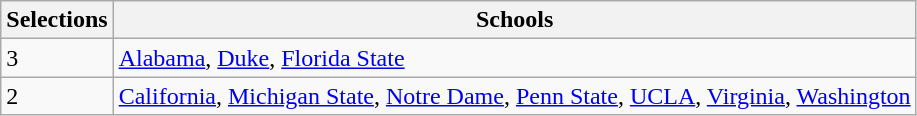<table class="wikitable sortable" style="text-align:left">
<tr>
<th>Selections</th>
<th class="unsortable">Schools</th>
</tr>
<tr>
<td>3</td>
<td><a href='#'>Alabama</a>, <a href='#'>Duke</a>, <a href='#'>Florida State</a></td>
</tr>
<tr>
<td>2</td>
<td><a href='#'>California</a>, <a href='#'>Michigan State</a>, <a href='#'>Notre Dame</a>, <a href='#'>Penn State</a>, <a href='#'>UCLA</a>, <a href='#'>Virginia</a>, <a href='#'>Washington</a></td>
</tr>
</table>
